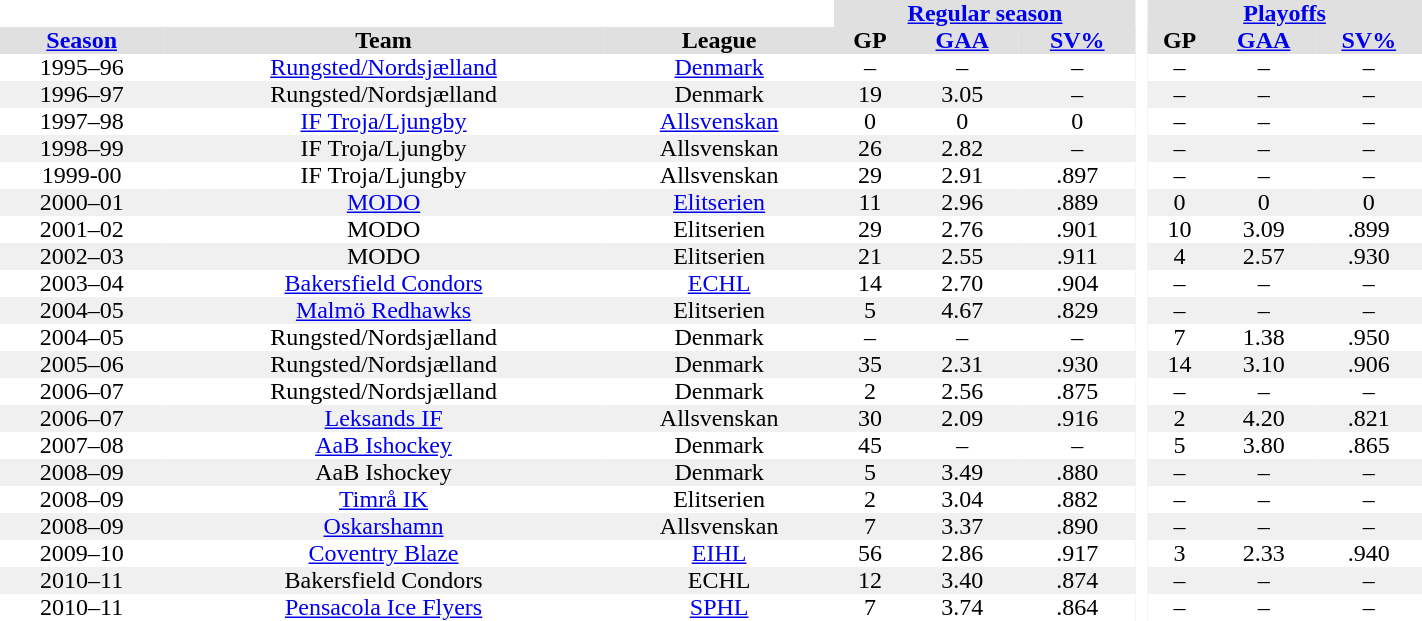<table BORDER="0" CELLPADDING="0" CELLSPACING="0" width="75%">
<tr bgcolor="#e0e0e0">
<th colspan="3" bgcolor="#ffffff"></th>
<th rowspan="99" bgcolor="#ffffff"></th>
<th colspan="3"><a href='#'>Regular season</a></th>
<th rowspan="99" bgcolor="#ffffff"> </th>
<th colspan="5"><a href='#'>Playoffs</a></th>
</tr>
<tr bgcolor="#e0e0e0" ALIGN="center">
<th><a href='#'>Season</a></th>
<th>Team</th>
<th>League</th>
<th>GP</th>
<th><a href='#'>GAA</a></th>
<th><a href='#'>SV%</a></th>
<th>GP</th>
<th><a href='#'>GAA</a></th>
<th><a href='#'>SV%</a></th>
</tr>
<tr ALIGN="center">
<td>1995–96</td>
<td><a href='#'>Rungsted/Nordsjælland</a></td>
<td><a href='#'>Denmark</a></td>
<td>–</td>
<td>–</td>
<td>–</td>
<td>–</td>
<td>–</td>
<td>–</td>
</tr>
<tr ALIGN="center" bgcolor="#f0f0f0">
<td>1996–97</td>
<td>Rungsted/Nordsjælland</td>
<td>Denmark</td>
<td>19</td>
<td>3.05</td>
<td>–</td>
<td>–</td>
<td>–</td>
<td>–</td>
</tr>
<tr ALIGN="center">
<td>1997–98</td>
<td><a href='#'>IF Troja/Ljungby</a></td>
<td><a href='#'>Allsvenskan</a></td>
<td>0</td>
<td>0</td>
<td>0</td>
<td>–</td>
<td>–</td>
<td>–</td>
</tr>
<tr ALIGN="center" bgcolor="#f0f0f0">
<td>1998–99</td>
<td>IF Troja/Ljungby</td>
<td>Allsvenskan</td>
<td>26</td>
<td>2.82</td>
<td>–</td>
<td>–</td>
<td>–</td>
<td>–</td>
</tr>
<tr ALIGN="center">
<td>1999-00</td>
<td>IF Troja/Ljungby</td>
<td>Allsvenskan</td>
<td>29</td>
<td>2.91</td>
<td>.897</td>
<td>–</td>
<td>–</td>
<td>–</td>
</tr>
<tr ALIGN="center" bgcolor="#f0f0f0">
<td>2000–01</td>
<td><a href='#'>MODO</a></td>
<td><a href='#'>Elitserien</a></td>
<td>11</td>
<td>2.96</td>
<td>.889</td>
<td>0</td>
<td>0</td>
<td>0</td>
</tr>
<tr ALIGN="center">
<td>2001–02</td>
<td>MODO</td>
<td>Elitserien</td>
<td>29</td>
<td>2.76</td>
<td>.901</td>
<td>10</td>
<td>3.09</td>
<td>.899</td>
</tr>
<tr ALIGN="center" bgcolor="#f0f0f0">
<td>2002–03</td>
<td>MODO</td>
<td>Elitserien</td>
<td>21</td>
<td>2.55</td>
<td>.911</td>
<td>4</td>
<td>2.57</td>
<td>.930</td>
</tr>
<tr ALIGN="center">
<td>2003–04</td>
<td><a href='#'>Bakersfield Condors</a></td>
<td><a href='#'>ECHL</a></td>
<td>14</td>
<td>2.70</td>
<td>.904</td>
<td>–</td>
<td>–</td>
<td>–</td>
</tr>
<tr ALIGN="center" bgcolor="#f0f0f0">
<td>2004–05</td>
<td><a href='#'>Malmö Redhawks</a></td>
<td>Elitserien</td>
<td>5</td>
<td>4.67</td>
<td>.829</td>
<td>–</td>
<td>–</td>
<td>–</td>
</tr>
<tr ALIGN="center">
<td>2004–05</td>
<td>Rungsted/Nordsjælland</td>
<td>Denmark</td>
<td>–</td>
<td>–</td>
<td>–</td>
<td>7</td>
<td>1.38</td>
<td>.950</td>
</tr>
<tr ALIGN="center" bgcolor="#f0f0f0">
<td>2005–06</td>
<td>Rungsted/Nordsjælland</td>
<td>Denmark</td>
<td>35</td>
<td>2.31</td>
<td>.930</td>
<td>14</td>
<td>3.10</td>
<td>.906</td>
</tr>
<tr ALIGN="center">
<td>2006–07</td>
<td>Rungsted/Nordsjælland</td>
<td>Denmark</td>
<td>2</td>
<td>2.56</td>
<td>.875</td>
<td>–</td>
<td>–</td>
<td>–</td>
</tr>
<tr ALIGN="center" bgcolor="#f0f0f0">
<td>2006–07</td>
<td><a href='#'>Leksands IF</a></td>
<td>Allsvenskan</td>
<td>30</td>
<td>2.09</td>
<td>.916</td>
<td>2</td>
<td>4.20</td>
<td>.821</td>
</tr>
<tr ALIGN="center">
<td>2007–08</td>
<td><a href='#'>AaB Ishockey</a></td>
<td>Denmark</td>
<td>45</td>
<td>–</td>
<td>–</td>
<td>5</td>
<td>3.80</td>
<td>.865</td>
</tr>
<tr ALIGN="center" bgcolor="#f0f0f0">
<td>2008–09</td>
<td>AaB Ishockey</td>
<td>Denmark</td>
<td>5</td>
<td>3.49</td>
<td>.880</td>
<td>–</td>
<td>–</td>
<td>–</td>
</tr>
<tr ALIGN="center">
<td>2008–09</td>
<td><a href='#'>Timrå IK</a></td>
<td>Elitserien</td>
<td>2</td>
<td>3.04</td>
<td>.882</td>
<td>–</td>
<td>–</td>
<td>–</td>
</tr>
<tr ALIGN="center" bgcolor="#f0f0f0">
<td>2008–09</td>
<td><a href='#'>Oskarshamn</a></td>
<td>Allsvenskan</td>
<td>7</td>
<td>3.37</td>
<td>.890</td>
<td>–</td>
<td>–</td>
<td>–</td>
</tr>
<tr ALIGN="center">
<td>2009–10</td>
<td><a href='#'>Coventry Blaze</a></td>
<td><a href='#'>EIHL</a></td>
<td>56</td>
<td>2.86</td>
<td>.917</td>
<td>3</td>
<td>2.33</td>
<td>.940</td>
</tr>
<tr ALIGN="center" bgcolor="#f0f0f0">
<td>2010–11</td>
<td>Bakersfield Condors</td>
<td>ECHL</td>
<td>12</td>
<td>3.40</td>
<td>.874</td>
<td>–</td>
<td>–</td>
<td>–</td>
</tr>
<tr ALIGN="center">
<td>2010–11</td>
<td><a href='#'>Pensacola Ice Flyers</a></td>
<td><a href='#'>SPHL</a></td>
<td>7</td>
<td>3.74</td>
<td>.864</td>
<td>–</td>
<td>–</td>
<td>–</td>
</tr>
</table>
